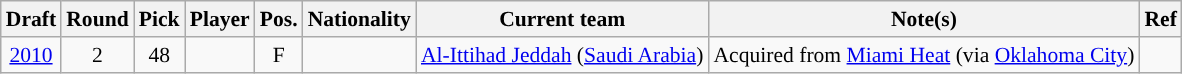<table class="wikitable sortable" style="text-align:left; font-size:90%;">
<tr>
<th>Draft</th>
<th>Round</th>
<th>Pick</th>
<th>Player</th>
<th>Pos.</th>
<th>Nationality</th>
<th>Current team</th>
<th>Note(s)</th>
<th class="unsortable">Ref</th>
</tr>
<tr>
<td style="text-align:center;"><a href='#'>2010</a></td>
<td style="text-align:center;">2</td>
<td style="text-align:center;">48</td>
<td></td>
<td style="text-align:center;">F</td>
<td></td>
<td><a href='#'>Al-Ittihad Jeddah</a> (<a href='#'>Saudi Arabia</a>)</td>
<td>Acquired from <a href='#'>Miami Heat</a> (via <a href='#'>Oklahoma City</a>)</td>
<td style="text-align:center;"></td>
</tr>
</table>
